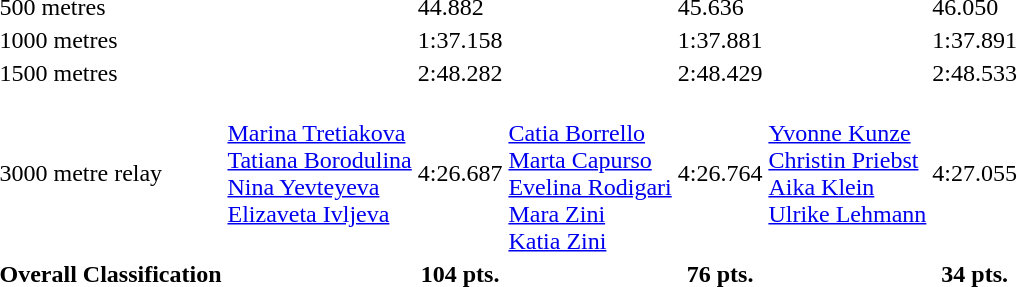<table>
<tr>
<td>500 metres</td>
<td></td>
<td>44.882</td>
<td></td>
<td>45.636</td>
<td></td>
<td>46.050</td>
</tr>
<tr>
<td>1000 metres</td>
<td></td>
<td>1:37.158</td>
<td></td>
<td>1:37.881</td>
<td></td>
<td>1:37.891</td>
</tr>
<tr>
<td>1500 metres</td>
<td></td>
<td>2:48.282</td>
<td></td>
<td>2:48.429</td>
<td></td>
<td>2:48.533</td>
</tr>
<tr>
<td>3000 metre relay</td>
<td valign=top><br><a href='#'>Marina Tretiakova</a><br><a href='#'>Tatiana Borodulina</a><br><a href='#'>Nina Yevteyeva</a><br><a href='#'>Elizaveta Ivljeva</a></td>
<td>4:26.687</td>
<td valign=top><br><a href='#'>Catia Borrello</a><br><a href='#'>Marta Capurso</a><br><a href='#'>Evelina Rodigari</a><br><a href='#'>Mara Zini</a><br><a href='#'>Katia Zini</a></td>
<td>4:26.764</td>
<td valign=top><br><a href='#'>Yvonne Kunze</a><br><a href='#'>Christin Priebst</a><br><a href='#'>Aika Klein</a><br><a href='#'>Ulrike Lehmann</a></td>
<td>4:27.055</td>
</tr>
<tr>
<th>Overall Classification</th>
<th></th>
<th>104 pts.</th>
<th></th>
<th>76 pts.</th>
<th></th>
<th>34 pts.</th>
</tr>
</table>
